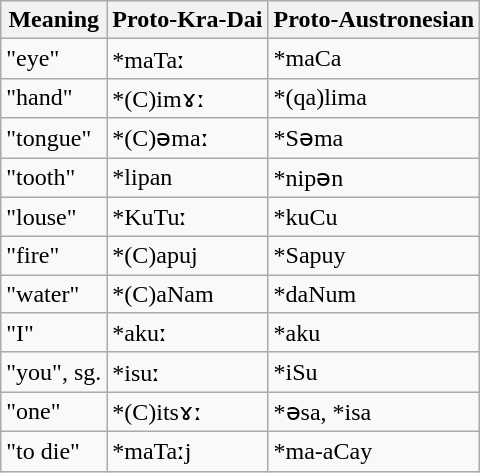<table class=wikitable>
<tr>
<th>Meaning</th>
<th>Proto-Kra-Dai</th>
<th>Proto-Austronesian</th>
</tr>
<tr>
<td>"eye"</td>
<td>*maTaː</td>
<td>*maCa</td>
</tr>
<tr>
<td>"hand"</td>
<td>*(C)imɤː</td>
<td>*(qa)lima</td>
</tr>
<tr>
<td>"tongue"</td>
<td>*(C)əmaː</td>
<td>*Səma</td>
</tr>
<tr>
<td>"tooth"</td>
<td>*lipan</td>
<td>*nipən</td>
</tr>
<tr>
<td>"louse"</td>
<td>*KuTuː</td>
<td>*kuCu</td>
</tr>
<tr>
<td>"fire"</td>
<td>*(C)apuj</td>
<td>*Sapuy</td>
</tr>
<tr>
<td>"water"</td>
<td>*(C)aNam</td>
<td>*daNum</td>
</tr>
<tr>
<td>"I"</td>
<td>*akuː</td>
<td>*aku</td>
</tr>
<tr>
<td>"you", sg.</td>
<td>*isuː</td>
<td>*iSu</td>
</tr>
<tr>
<td>"one"</td>
<td>*(C)itsɤː</td>
<td>*əsa, *isa</td>
</tr>
<tr>
<td>"to die"</td>
<td>*maTaːj</td>
<td>*ma-aCay</td>
</tr>
</table>
